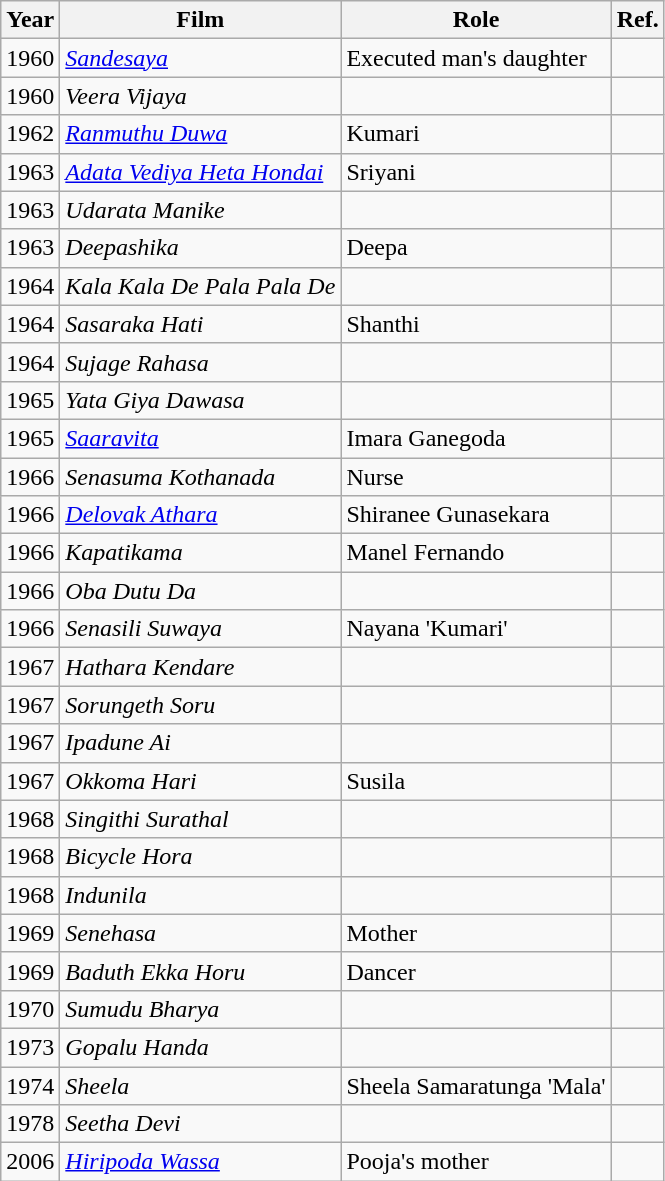<table class="wikitable">
<tr>
<th>Year</th>
<th>Film</th>
<th>Role</th>
<th>Ref.</th>
</tr>
<tr>
<td>1960</td>
<td><em><a href='#'>Sandesaya</a></em></td>
<td>Executed man's daughter</td>
<td></td>
</tr>
<tr>
<td>1960</td>
<td><em>Veera Vijaya</em></td>
<td></td>
<td></td>
</tr>
<tr>
<td>1962</td>
<td><em><a href='#'>Ranmuthu Duwa</a></em></td>
<td>Kumari</td>
<td></td>
</tr>
<tr>
<td>1963</td>
<td><em><a href='#'>Adata Vediya Heta Hondai</a> </em></td>
<td>Sriyani</td>
<td></td>
</tr>
<tr>
<td>1963</td>
<td><em>Udarata Manike</em></td>
<td></td>
<td></td>
</tr>
<tr>
<td>1963</td>
<td><em>Deepashika</em></td>
<td>Deepa</td>
<td></td>
</tr>
<tr>
<td>1964</td>
<td><em>Kala Kala De Pala Pala De</em></td>
<td></td>
<td></td>
</tr>
<tr>
<td>1964</td>
<td><em>Sasaraka Hati</em></td>
<td>Shanthi</td>
<td></td>
</tr>
<tr>
<td>1964</td>
<td><em>Sujage Rahasa</em></td>
<td></td>
<td></td>
</tr>
<tr>
<td>1965</td>
<td><em>Yata Giya Dawasa</em></td>
<td></td>
<td></td>
</tr>
<tr>
<td>1965</td>
<td><em><a href='#'>Saaravita</a></em></td>
<td>Imara Ganegoda</td>
<td></td>
</tr>
<tr>
<td>1966</td>
<td><em>Senasuma Kothanada</em></td>
<td>Nurse</td>
<td></td>
</tr>
<tr>
<td>1966</td>
<td><em><a href='#'>Delovak Athara</a></em></td>
<td>Shiranee Gunasekara</td>
<td></td>
</tr>
<tr>
<td>1966</td>
<td><em>Kapatikama</em></td>
<td>Manel Fernando</td>
<td></td>
</tr>
<tr>
<td>1966</td>
<td><em>Oba Dutu Da</em></td>
<td></td>
<td></td>
</tr>
<tr>
<td>1966</td>
<td><em>Senasili Suwaya</em></td>
<td>Nayana 'Kumari'</td>
<td></td>
</tr>
<tr>
<td>1967</td>
<td><em>Hathara Kendare</em></td>
<td></td>
<td></td>
</tr>
<tr>
<td>1967</td>
<td><em>Sorungeth Soru</em></td>
<td></td>
<td></td>
</tr>
<tr>
<td>1967</td>
<td><em>Ipadune Ai</em></td>
<td></td>
<td></td>
</tr>
<tr>
<td>1967</td>
<td><em>Okkoma Hari</em></td>
<td>Susila</td>
<td></td>
</tr>
<tr>
<td>1968</td>
<td><em>Singithi Surathal</em></td>
<td></td>
<td></td>
</tr>
<tr>
<td>1968</td>
<td><em>Bicycle Hora</em></td>
<td></td>
<td></td>
</tr>
<tr>
<td>1968</td>
<td><em>Indunila</em></td>
<td></td>
<td></td>
</tr>
<tr>
<td>1969</td>
<td><em>Senehasa</em></td>
<td>Mother</td>
<td></td>
</tr>
<tr>
<td>1969</td>
<td><em>Baduth Ekka Horu</em></td>
<td>Dancer</td>
<td></td>
</tr>
<tr>
<td>1970</td>
<td><em>Sumudu Bharya</em></td>
<td></td>
<td></td>
</tr>
<tr>
<td>1973</td>
<td><em>Gopalu Handa</em></td>
<td></td>
<td></td>
</tr>
<tr>
<td>1974</td>
<td><em>Sheela</em></td>
<td>Sheela Samaratunga 'Mala'</td>
<td></td>
</tr>
<tr>
<td>1978</td>
<td><em>Seetha Devi</em></td>
<td></td>
<td></td>
</tr>
<tr>
<td>2006</td>
<td><em><a href='#'>Hiripoda Wassa</a></em></td>
<td>Pooja's mother</td>
<td></td>
</tr>
</table>
